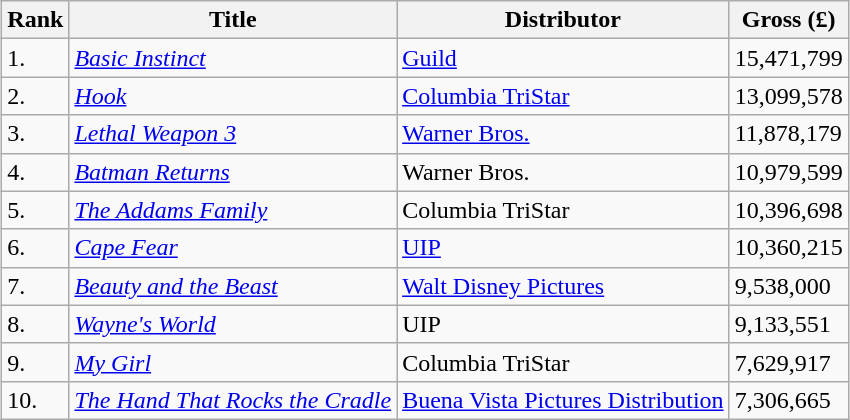<table class="wikitable sortable" style="margin:auto; margin:auto;">
<tr>
<th>Rank</th>
<th>Title</th>
<th>Distributor</th>
<th>Gross (£)</th>
</tr>
<tr>
<td>1.</td>
<td><em><a href='#'>Basic Instinct</a></em></td>
<td><a href='#'>Guild</a></td>
<td>15,471,799</td>
</tr>
<tr>
<td>2.</td>
<td><em><a href='#'>Hook</a></em></td>
<td><a href='#'>Columbia TriStar</a></td>
<td>13,099,578</td>
</tr>
<tr>
<td>3.</td>
<td><em><a href='#'>Lethal Weapon 3</a></em></td>
<td><a href='#'>Warner Bros.</a></td>
<td>11,878,179</td>
</tr>
<tr>
<td>4.</td>
<td><em><a href='#'>Batman Returns</a></em></td>
<td>Warner Bros.</td>
<td>10,979,599</td>
</tr>
<tr>
<td>5.</td>
<td><em><a href='#'>The Addams Family</a></em></td>
<td>Columbia TriStar</td>
<td>10,396,698</td>
</tr>
<tr>
<td>6.</td>
<td><em><a href='#'>Cape Fear</a></em></td>
<td><a href='#'>UIP</a></td>
<td>10,360,215</td>
</tr>
<tr>
<td>7.</td>
<td><em><a href='#'>Beauty and the Beast</a></em></td>
<td><a href='#'>Walt Disney Pictures</a></td>
<td>9,538,000</td>
</tr>
<tr>
<td>8.</td>
<td><em><a href='#'>Wayne's World</a></em></td>
<td>UIP</td>
<td>9,133,551</td>
</tr>
<tr>
<td>9.</td>
<td><em><a href='#'>My Girl</a></em></td>
<td>Columbia TriStar</td>
<td>7,629,917</td>
</tr>
<tr>
<td>10.</td>
<td><em><a href='#'>The Hand That Rocks the Cradle</a></em></td>
<td><a href='#'>Buena Vista Pictures Distribution</a></td>
<td>7,306,665</td>
</tr>
</table>
